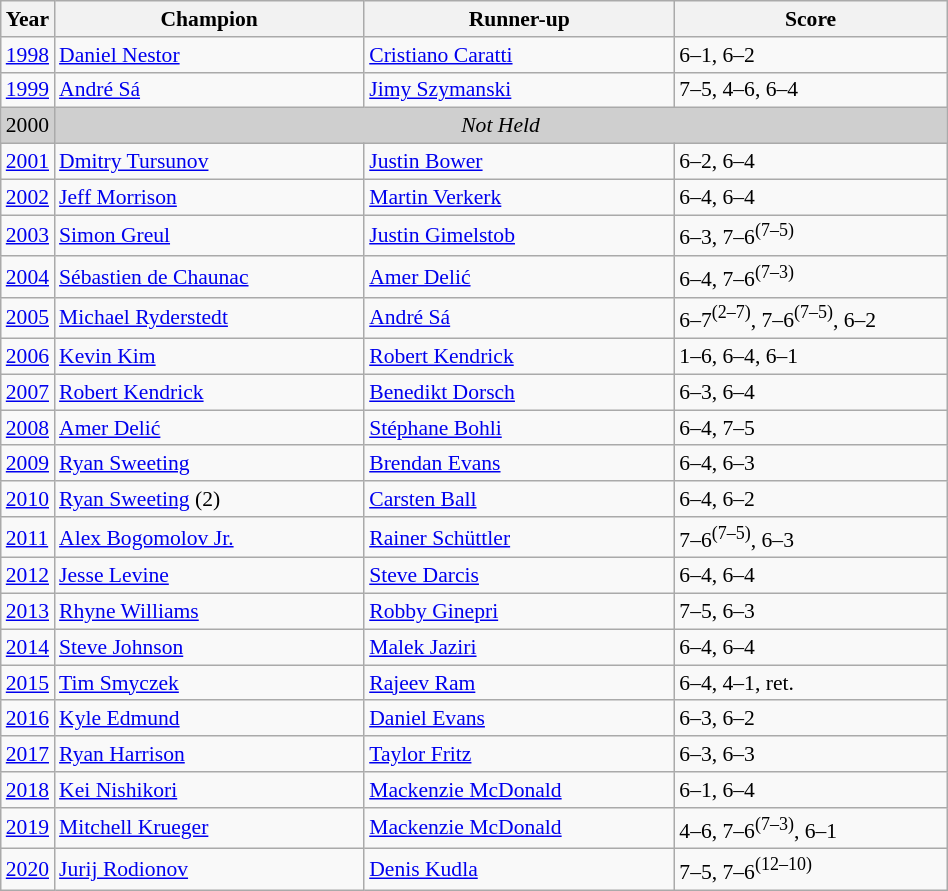<table class="wikitable" style="font-size:90%">
<tr>
<th>Year</th>
<th width="200">Champion</th>
<th width="200">Runner-up</th>
<th width="175">Score</th>
</tr>
<tr>
<td><a href='#'>1998</a></td>
<td> <a href='#'>Daniel Nestor</a></td>
<td> <a href='#'>Cristiano Caratti</a></td>
<td>6–1, 6–2</td>
</tr>
<tr>
<td><a href='#'>1999</a></td>
<td> <a href='#'>André Sá</a></td>
<td> <a href='#'>Jimy Szymanski</a></td>
<td>7–5, 4–6, 6–4</td>
</tr>
<tr>
<td style="background:#cfcfcf">2000</td>
<td colspan=3 align=center style="background:#cfcfcf"><em>Not Held</em></td>
</tr>
<tr>
<td><a href='#'>2001</a></td>
<td> <a href='#'>Dmitry Tursunov</a></td>
<td> <a href='#'>Justin Bower</a></td>
<td>6–2, 6–4</td>
</tr>
<tr>
<td><a href='#'>2002</a></td>
<td> <a href='#'>Jeff Morrison</a></td>
<td> <a href='#'>Martin Verkerk</a></td>
<td>6–4, 6–4</td>
</tr>
<tr>
<td><a href='#'>2003</a></td>
<td> <a href='#'>Simon Greul</a></td>
<td> <a href='#'>Justin Gimelstob</a></td>
<td>6–3, 7–6<sup>(7–5)</sup></td>
</tr>
<tr>
<td><a href='#'>2004</a></td>
<td> <a href='#'>Sébastien de Chaunac</a></td>
<td> <a href='#'>Amer Delić</a></td>
<td>6–4, 7–6<sup>(7–3)</sup></td>
</tr>
<tr>
<td><a href='#'>2005</a></td>
<td> <a href='#'>Michael Ryderstedt</a></td>
<td> <a href='#'>André Sá</a></td>
<td>6–7<sup>(2–7)</sup>, 7–6<sup>(7–5)</sup>, 6–2</td>
</tr>
<tr>
<td><a href='#'>2006</a></td>
<td> <a href='#'>Kevin Kim</a></td>
<td> <a href='#'>Robert Kendrick</a></td>
<td>1–6, 6–4, 6–1</td>
</tr>
<tr>
<td><a href='#'>2007</a></td>
<td> <a href='#'>Robert Kendrick</a></td>
<td> <a href='#'>Benedikt Dorsch</a></td>
<td>6–3, 6–4</td>
</tr>
<tr>
<td><a href='#'>2008</a></td>
<td> <a href='#'>Amer Delić</a></td>
<td> <a href='#'>Stéphane Bohli</a></td>
<td>6–4, 7–5</td>
</tr>
<tr>
<td><a href='#'>2009</a></td>
<td> <a href='#'>Ryan Sweeting</a></td>
<td> <a href='#'>Brendan Evans</a></td>
<td>6–4, 6–3</td>
</tr>
<tr>
<td><a href='#'>2010</a></td>
<td> <a href='#'>Ryan Sweeting</a> (2)</td>
<td> <a href='#'>Carsten Ball</a></td>
<td>6–4, 6–2</td>
</tr>
<tr>
<td><a href='#'>2011</a></td>
<td> <a href='#'>Alex Bogomolov Jr.</a></td>
<td> <a href='#'>Rainer Schüttler</a></td>
<td>7–6<sup>(7–5)</sup>, 6–3</td>
</tr>
<tr>
<td><a href='#'>2012</a></td>
<td> <a href='#'>Jesse Levine</a></td>
<td> <a href='#'>Steve Darcis</a></td>
<td>6–4, 6–4</td>
</tr>
<tr>
<td><a href='#'>2013</a></td>
<td> <a href='#'>Rhyne Williams</a></td>
<td> <a href='#'>Robby Ginepri</a></td>
<td>7–5, 6–3</td>
</tr>
<tr>
<td><a href='#'>2014</a></td>
<td> <a href='#'>Steve Johnson</a></td>
<td> <a href='#'>Malek Jaziri</a></td>
<td>6–4, 6–4</td>
</tr>
<tr>
<td><a href='#'>2015</a></td>
<td> <a href='#'>Tim Smyczek</a></td>
<td> <a href='#'>Rajeev Ram</a></td>
<td>6–4, 4–1, ret.</td>
</tr>
<tr>
<td><a href='#'>2016</a></td>
<td> <a href='#'>Kyle Edmund</a></td>
<td> <a href='#'>Daniel Evans</a></td>
<td>6–3, 6–2</td>
</tr>
<tr>
<td><a href='#'>2017</a></td>
<td> <a href='#'>Ryan Harrison</a></td>
<td> <a href='#'>Taylor Fritz</a></td>
<td>6–3, 6–3</td>
</tr>
<tr>
<td><a href='#'>2018</a></td>
<td> <a href='#'>Kei Nishikori</a></td>
<td> <a href='#'>Mackenzie McDonald</a></td>
<td>6–1, 6–4</td>
</tr>
<tr>
<td><a href='#'>2019</a></td>
<td> <a href='#'>Mitchell Krueger</a></td>
<td> <a href='#'>Mackenzie McDonald</a></td>
<td>4–6, 7–6<sup>(7–3)</sup>, 6–1</td>
</tr>
<tr>
<td><a href='#'>2020</a></td>
<td> <a href='#'>Jurij Rodionov</a></td>
<td> <a href='#'>Denis Kudla</a></td>
<td>7–5, 7–6<sup>(12–10)</sup></td>
</tr>
</table>
